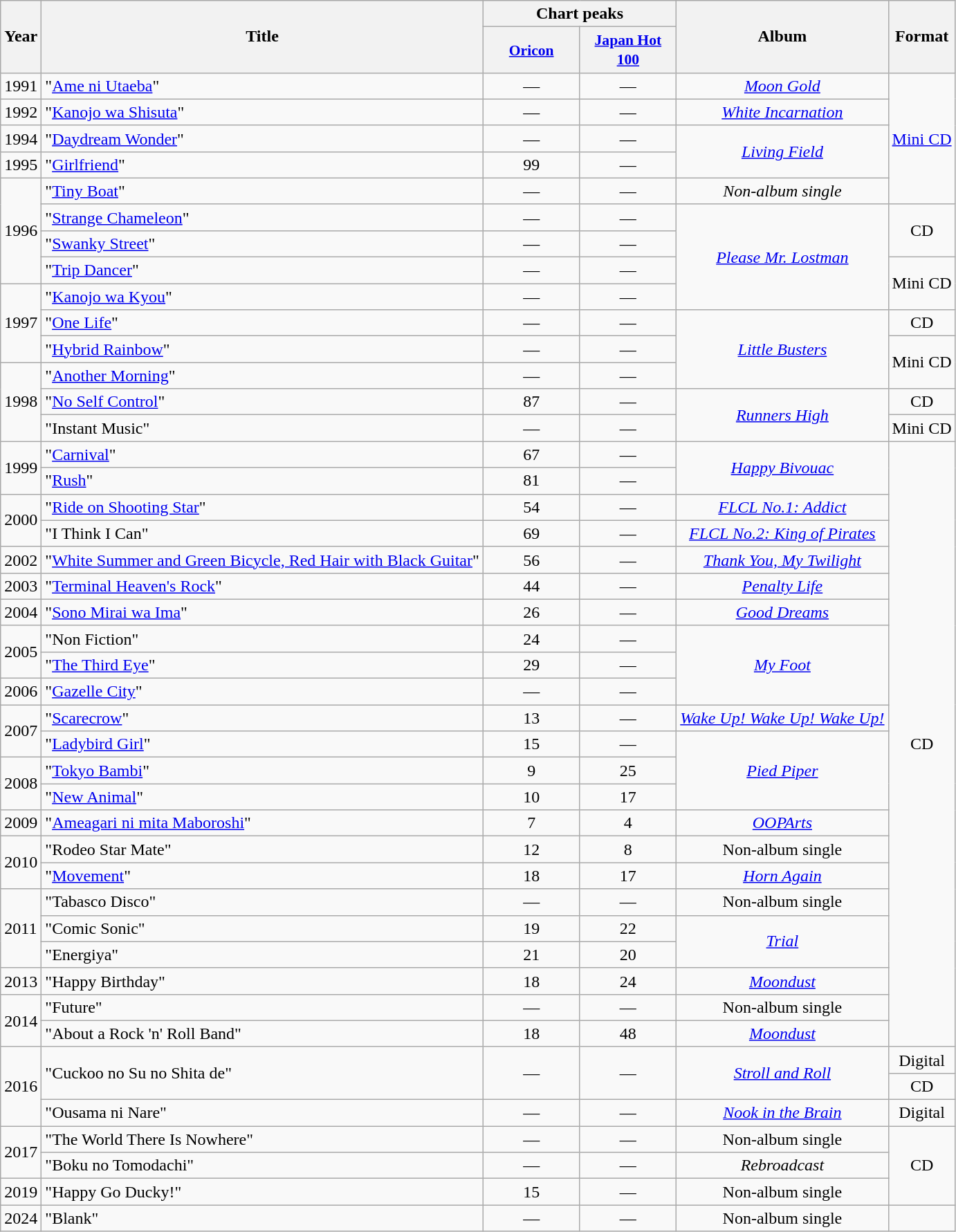<table class="wikitable">
<tr>
<th rowspan="2">Year</th>
<th rowspan="2">Title</th>
<th colspan="2">Chart peaks</th>
<th rowspan="2">Album</th>
<th rowspan="2">Format</th>
</tr>
<tr>
<th style="width:6em;font-size:90%;line-height:1.3"><a href='#'>Oricon</a></th>
<th style="width:6em;font-size:90%;line-height:1.3"><a href='#'>Japan Hot 100</a></th>
</tr>
<tr>
<td>1991</td>
<td>"<a href='#'>Ame ni Utaeba</a>"</td>
<td style="text-align:center">—</td>
<td style="text-align:center">—</td>
<td style="text-align:center"><em><a href='#'>Moon Gold</a></em></td>
<td rowspan="5" style="text-align:center"><a href='#'>Mini CD</a></td>
</tr>
<tr>
<td>1992</td>
<td>"<a href='#'>Kanojo wa Shisuta</a>"</td>
<td style="text-align:center">—</td>
<td style="text-align:center">—</td>
<td style="text-align:center"><em><a href='#'>White Incarnation</a></em></td>
</tr>
<tr>
<td>1994</td>
<td>"<a href='#'>Daydream Wonder</a>"</td>
<td style="text-align:center">—</td>
<td style="text-align:center">—</td>
<td rowspan="2" style="text-align:center"><em><a href='#'>Living Field</a></em></td>
</tr>
<tr>
<td>1995</td>
<td>"<a href='#'>Girlfriend</a>"</td>
<td style="text-align:center">99</td>
<td style="text-align:center">—</td>
</tr>
<tr>
<td rowspan="4">1996</td>
<td>"<a href='#'>Tiny Boat</a>"</td>
<td style="text-align:center">—</td>
<td style="text-align:center">—</td>
<td style="text-align:center"><em>Non-album single</em></td>
</tr>
<tr>
<td>"<a href='#'>Strange Chameleon</a>"</td>
<td style="text-align:center">—</td>
<td style="text-align:center">—</td>
<td rowspan="4" style="text-align:center"><em><a href='#'>Please Mr. Lostman</a></em></td>
<td rowspan="2" style="text-align:center">CD</td>
</tr>
<tr>
<td>"<a href='#'>Swanky Street</a>"</td>
<td style="text-align:center">—</td>
<td style="text-align:center">—</td>
</tr>
<tr>
<td>"<a href='#'>Trip Dancer</a>"</td>
<td style="text-align:center">—</td>
<td style="text-align:center">—</td>
<td rowspan="2" style="text-align:center">Mini CD</td>
</tr>
<tr>
<td rowspan="3">1997</td>
<td>"<a href='#'>Kanojo wa Kyou</a>"</td>
<td style="text-align:center">—</td>
<td style="text-align:center">—</td>
</tr>
<tr>
<td>"<a href='#'>One Life</a>"</td>
<td style="text-align:center">—</td>
<td style="text-align:center">—</td>
<td rowspan="3" style="text-align:center"><em><a href='#'>Little Busters</a></em></td>
<td style="text-align:center">CD</td>
</tr>
<tr>
<td>"<a href='#'>Hybrid Rainbow</a>"</td>
<td style="text-align:center">—</td>
<td style="text-align:center">—</td>
<td rowspan="2" style="text-align:center">Mini CD</td>
</tr>
<tr>
<td rowspan="3">1998</td>
<td>"<a href='#'>Another Morning</a>"</td>
<td style="text-align:center">—</td>
<td style="text-align:center">—</td>
</tr>
<tr>
<td>"<a href='#'>No Self Control</a>"</td>
<td style="text-align:center">87</td>
<td style="text-align:center">—</td>
<td rowspan="2" style="text-align:center"><em><a href='#'>Runners High</a></em></td>
<td style="text-align:center">CD</td>
</tr>
<tr>
<td>"Instant Music"</td>
<td style="text-align:center">—</td>
<td style="text-align:center">—</td>
<td style="text-align:center">Mini CD</td>
</tr>
<tr>
<td rowspan="2">1999</td>
<td>"<a href='#'>Carnival</a>"</td>
<td style="text-align:center">67</td>
<td style="text-align:center">—</td>
<td rowspan="2" style="text-align:center"><em><a href='#'>Happy Bivouac</a></em></td>
<td rowspan="23" style="text-align:center">CD</td>
</tr>
<tr>
<td>"<a href='#'>Rush</a>"</td>
<td style="text-align:center">81</td>
<td style="text-align:center">—</td>
</tr>
<tr>
<td rowspan="2">2000</td>
<td>"<a href='#'>Ride on Shooting Star</a>"</td>
<td style="text-align:center">54</td>
<td style="text-align:center">—</td>
<td style="text-align:center"><em><a href='#'>FLCL No.1: Addict</a></em></td>
</tr>
<tr>
<td>"I Think I Can"</td>
<td style="text-align:center">69</td>
<td style="text-align:center">—</td>
<td style="text-align:center"><em><a href='#'>FLCL No.2: King of Pirates</a></em></td>
</tr>
<tr>
<td>2002</td>
<td>"<a href='#'>White Summer and Green Bicycle, Red Hair with Black Guitar</a>"</td>
<td style="text-align:center">56</td>
<td style="text-align:center">—</td>
<td style="text-align:center"><em><a href='#'>Thank You, My Twilight</a></em></td>
</tr>
<tr>
<td>2003</td>
<td>"<a href='#'>Terminal Heaven's Rock</a>"</td>
<td style="text-align:center">44</td>
<td style="text-align:center">—</td>
<td style="text-align:center"><em><a href='#'>Penalty Life</a></em></td>
</tr>
<tr>
<td>2004</td>
<td>"<a href='#'>Sono Mirai wa Ima</a>"</td>
<td style="text-align:center">26</td>
<td style="text-align:center">—</td>
<td style="text-align:center"><em><a href='#'>Good Dreams</a></em></td>
</tr>
<tr>
<td rowspan="2">2005</td>
<td>"Non Fiction"</td>
<td style="text-align:center">24</td>
<td style="text-align:center">—</td>
<td rowspan="3" style="text-align:center"><em><a href='#'>My Foot</a></em></td>
</tr>
<tr>
<td>"<a href='#'>The Third Eye</a>"</td>
<td style="text-align:center">29</td>
<td style="text-align:center">—</td>
</tr>
<tr>
<td>2006</td>
<td>"<a href='#'>Gazelle City</a>"</td>
<td style="text-align:center">—</td>
<td style="text-align:center">—</td>
</tr>
<tr>
<td rowspan="2">2007</td>
<td>"<a href='#'>Scarecrow</a>"</td>
<td style="text-align:center">13</td>
<td style="text-align:center">—</td>
<td style="text-align:center"><em><a href='#'>Wake Up! Wake Up! Wake Up!</a></em></td>
</tr>
<tr>
<td>"<a href='#'>Ladybird Girl</a>"</td>
<td style="text-align:center">15</td>
<td style="text-align:center">—</td>
<td rowspan="3" style="text-align:center"><em><a href='#'>Pied Piper</a></em></td>
</tr>
<tr>
<td rowspan="2">2008</td>
<td>"<a href='#'>Tokyo Bambi</a>"</td>
<td style="text-align:center">9</td>
<td style="text-align:center">25</td>
</tr>
<tr>
<td>"<a href='#'>New Animal</a>"</td>
<td style="text-align:center">10</td>
<td style="text-align:center">17</td>
</tr>
<tr>
<td>2009</td>
<td>"<a href='#'>Ameagari ni mita Maboroshi</a>"</td>
<td style="text-align:center">7</td>
<td style="text-align:center">4</td>
<td style="text-align:center"><em><a href='#'>OOPArts</a></em></td>
</tr>
<tr>
<td rowspan="2">2010</td>
<td>"Rodeo Star Mate"</td>
<td style="text-align:center">12</td>
<td style="text-align:center">8</td>
<td style="text-align:center">Non-album single</td>
</tr>
<tr>
<td>"<a href='#'>Movement</a>"</td>
<td style="text-align:center">18</td>
<td style="text-align:center">17</td>
<td style="text-align:center"><em><a href='#'>Horn Again</a></em></td>
</tr>
<tr>
<td rowspan="3">2011</td>
<td>"Tabasco Disco"</td>
<td style="text-align:center">—</td>
<td style="text-align:center">—</td>
<td style="text-align:center">Non-album single</td>
</tr>
<tr>
<td>"Comic Sonic"</td>
<td style="text-align:center">19</td>
<td style="text-align:center">22</td>
<td rowspan="2" style="text-align:center"><em><a href='#'>Trial</a></em></td>
</tr>
<tr>
<td>"Energiya"</td>
<td style="text-align:center">21</td>
<td style="text-align:center">20</td>
</tr>
<tr>
<td>2013</td>
<td>"Happy Birthday"</td>
<td style="text-align:center">18</td>
<td style="text-align:center">24</td>
<td style="text-align:center"><em><a href='#'>Moondust</a></em></td>
</tr>
<tr>
<td rowspan="2">2014</td>
<td>"Future"</td>
<td style="text-align:center">—</td>
<td style="text-align:center">—</td>
<td style="text-align:center">Non-album single</td>
</tr>
<tr>
<td>"About a Rock 'n' Roll Band"</td>
<td style="text-align:center">18</td>
<td style="text-align:center">48</td>
<td style="text-align:center"><em><a href='#'>Moondust</a></em></td>
</tr>
<tr>
<td rowspan="3">2016</td>
<td rowspan="2">"Cuckoo no Su no Shita de"</td>
<td rowspan="2" style="text-align:center">—</td>
<td rowspan="2" style="text-align:center">—</td>
<td rowspan="2" style="text-align:center"><em><a href='#'>Stroll and Roll</a></em></td>
<td style="text-align:center">Digital</td>
</tr>
<tr>
<td style="text-align:center">CD</td>
</tr>
<tr>
<td>"Ousama ni Nare"</td>
<td style="text-align:center">—</td>
<td style="text-align:center">—</td>
<td style="text-align:center"><em><a href='#'>Nook in the Brain</a></em></td>
<td style="text-align:center">Digital</td>
</tr>
<tr>
<td rowspan="2">2017</td>
<td>"The World There Is Nowhere"</td>
<td style="text-align:center">—</td>
<td style="text-align:center">—</td>
<td style="text-align:center">Non-album single</td>
<td rowspan="3" style="text-align:center">CD</td>
</tr>
<tr>
<td>"Boku no Tomodachi"</td>
<td style="text-align:center">—</td>
<td style="text-align:center">—</td>
<td style="text-align:center"><em>Rebroadcast</em></td>
</tr>
<tr>
<td>2019</td>
<td>"Happy Go Ducky!"</td>
<td style="text-align:center">15<br></td>
<td style="text-align:center">—</td>
<td style="text-align:center">Non-album single</td>
</tr>
<tr>
<td>2024</td>
<td>"Blank"</td>
<td style="text-align:center">—</td>
<td style="text-align:center">—</td>
<td style="text-align:center">Non-album single</td>
</tr>
</table>
